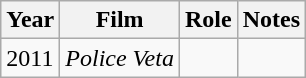<table class="wikitable">
<tr>
<th>Year</th>
<th>Film</th>
<th>Role</th>
<th>Notes</th>
</tr>
<tr>
<td>2011</td>
<td><em>Police Veta</em></td>
<td></td>
<td></td>
</tr>
</table>
